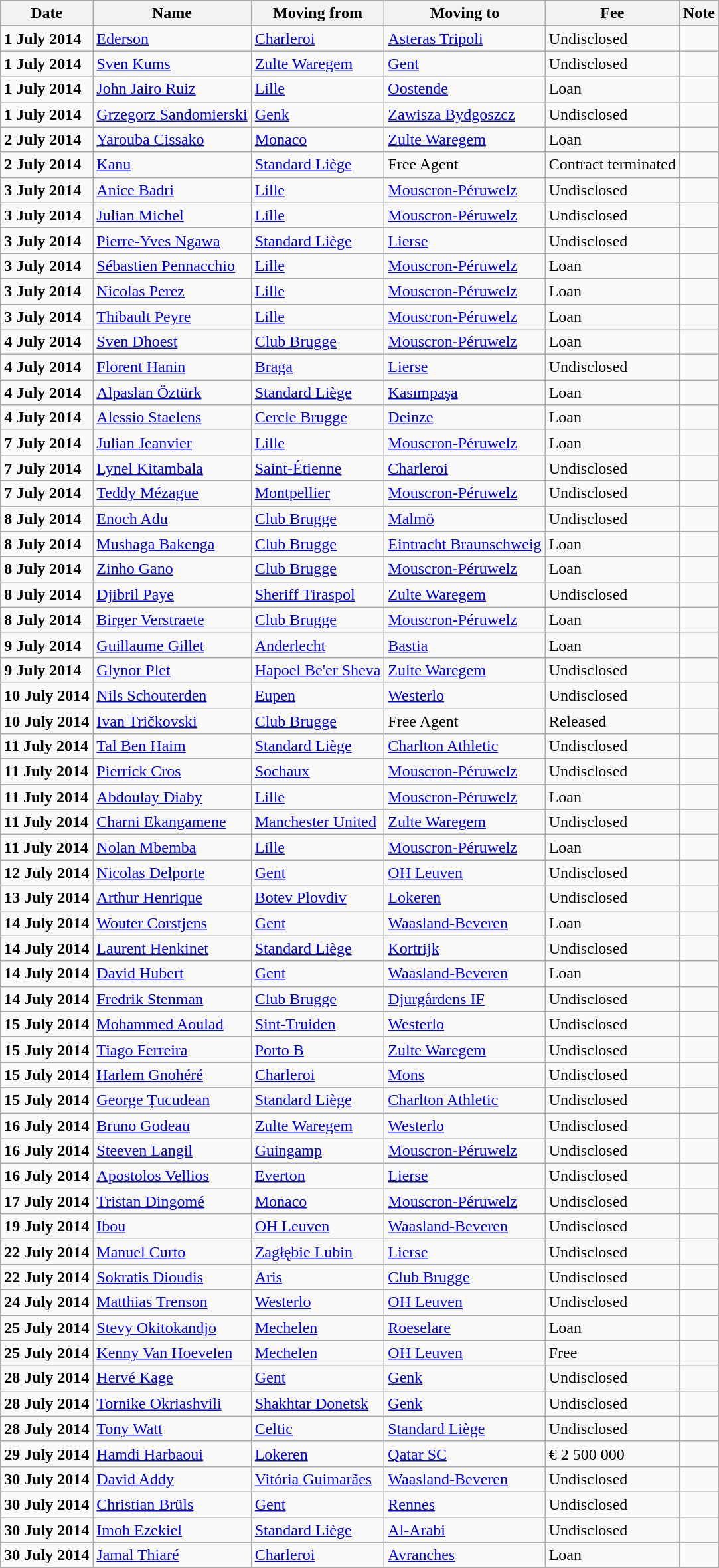<table class="wikitable sortable">
<tr>
<th>Date</th>
<th>Name</th>
<th>Moving from</th>
<th>Moving to</th>
<th>Fee</th>
<th>Note</th>
</tr>
<tr>
<td><strong>1 July 2014</strong></td>
<td> <a href='#'>Ederson</a></td>
<td><a href='#'>Charleroi</a></td>
<td> <a href='#'>Asteras Tripoli</a></td>
<td>Undisclosed </td>
<td></td>
</tr>
<tr>
<td><strong>1 July 2014</strong></td>
<td><a href='#'>Sven Kums</a></td>
<td><a href='#'>Zulte Waregem</a></td>
<td><a href='#'>Gent</a></td>
<td>Undisclosed </td>
<td></td>
</tr>
<tr>
<td><strong>1 July 2014</strong></td>
<td> <a href='#'>John Jairo Ruiz</a></td>
<td> <a href='#'>Lille</a></td>
<td><a href='#'>Oostende</a></td>
<td>Loan </td>
<td></td>
</tr>
<tr>
<td><strong>1 July 2014</strong></td>
<td> <a href='#'>Grzegorz Sandomierski</a></td>
<td><a href='#'>Genk</a></td>
<td> <a href='#'>Zawisza Bydgoszcz</a></td>
<td>Undisclosed </td>
<td align=center></td>
</tr>
<tr>
<td><strong>2 July 2014</strong></td>
<td> <a href='#'>Yarouba Cissako</a></td>
<td> <a href='#'>Monaco</a></td>
<td><a href='#'>Zulte Waregem</a></td>
<td>Loan </td>
<td></td>
</tr>
<tr>
<td><strong>2 July 2014</strong></td>
<td> <a href='#'>Kanu</a></td>
<td><a href='#'>Standard Liège</a></td>
<td>Free Agent</td>
<td>Contract terminated </td>
<td></td>
</tr>
<tr>
<td><strong>3 July 2014</strong></td>
<td> <a href='#'>Anice Badri</a></td>
<td> <a href='#'>Lille</a></td>
<td><a href='#'>Mouscron-Péruwelz</a></td>
<td>Undisclosed </td>
<td align=center></td>
</tr>
<tr>
<td><strong>3 July 2014</strong></td>
<td> <a href='#'>Julian Michel</a></td>
<td> <a href='#'>Lille</a></td>
<td><a href='#'>Mouscron-Péruwelz</a></td>
<td>Undisclosed </td>
<td align=center></td>
</tr>
<tr>
<td><strong>3 July 2014</strong></td>
<td><a href='#'>Pierre-Yves Ngawa</a></td>
<td><a href='#'>Standard Liège</a></td>
<td><a href='#'>Lierse</a></td>
<td>Undisclosed </td>
<td align=center></td>
</tr>
<tr>
<td><strong>3 July 2014</strong></td>
<td> <a href='#'>Sébastien Pennacchio</a></td>
<td> <a href='#'>Lille</a></td>
<td><a href='#'>Mouscron-Péruwelz</a></td>
<td>Loan </td>
<td align=center></td>
</tr>
<tr>
<td><strong>3 July 2014</strong></td>
<td> <a href='#'>Nicolas Perez</a></td>
<td> <a href='#'>Lille</a></td>
<td><a href='#'>Mouscron-Péruwelz</a></td>
<td>Loan </td>
<td align=center></td>
</tr>
<tr>
<td><strong>3 July 2014</strong></td>
<td> <a href='#'>Thibault Peyre</a></td>
<td> <a href='#'>Lille</a></td>
<td><a href='#'>Mouscron-Péruwelz</a></td>
<td>Loan </td>
<td align=center></td>
</tr>
<tr>
<td><strong>4 July 2014</strong></td>
<td><a href='#'>Sven Dhoest</a></td>
<td><a href='#'>Club Brugge</a></td>
<td><a href='#'>Mouscron-Péruwelz</a></td>
<td>Loan </td>
<td></td>
</tr>
<tr>
<td><strong>4 July 2014</strong></td>
<td> <a href='#'>Florent Hanin</a></td>
<td> <a href='#'>Braga</a></td>
<td><a href='#'>Lierse</a></td>
<td>Undisclosed </td>
<td></td>
</tr>
<tr>
<td><strong>4 July 2014</strong></td>
<td> <a href='#'>Alpaslan Öztürk</a></td>
<td><a href='#'>Standard Liège</a></td>
<td> <a href='#'>Kasımpaşa</a></td>
<td>Loan </td>
<td align=center></td>
</tr>
<tr>
<td><strong>4 July 2014</strong></td>
<td><a href='#'>Alessio Staelens</a></td>
<td><a href='#'>Cercle Brugge</a></td>
<td><a href='#'>Deinze</a></td>
<td>Loan </td>
<td></td>
</tr>
<tr>
<td><strong>7 July 2014</strong></td>
<td> <a href='#'>Julian Jeanvier</a></td>
<td> <a href='#'>Lille</a></td>
<td><a href='#'>Mouscron-Péruwelz</a></td>
<td>Loan </td>
<td></td>
</tr>
<tr>
<td><strong>7 July 2014</strong></td>
<td> <a href='#'>Lynel Kitambala</a></td>
<td> <a href='#'>Saint-Étienne</a></td>
<td><a href='#'>Charleroi</a></td>
<td>Undisclosed </td>
<td></td>
</tr>
<tr>
<td><strong>7 July 2014</strong></td>
<td> <a href='#'>Teddy Mézague</a></td>
<td> <a href='#'>Montpellier</a></td>
<td><a href='#'>Mouscron-Péruwelz</a></td>
<td>Undisclosed </td>
<td></td>
</tr>
<tr>
<td><strong>8 July 2014</strong></td>
<td> <a href='#'>Enoch Adu</a></td>
<td><a href='#'>Club Brugge</a></td>
<td> <a href='#'>Malmö</a></td>
<td>Undisclosed </td>
<td align=center></td>
</tr>
<tr>
<td><strong>8 July 2014</strong></td>
<td> <a href='#'>Mushaga Bakenga</a></td>
<td><a href='#'>Club Brugge</a></td>
<td> <a href='#'>Eintracht Braunschweig</a></td>
<td>Loan </td>
<td align=center></td>
</tr>
<tr>
<td><strong>8 July 2014</strong></td>
<td><a href='#'>Zinho Gano</a></td>
<td><a href='#'>Club Brugge</a></td>
<td><a href='#'>Mouscron-Péruwelz</a></td>
<td>Loan </td>
<td align=center></td>
</tr>
<tr>
<td><strong>8 July 2014</strong></td>
<td> <a href='#'>Djibril Paye</a></td>
<td> <a href='#'>Sheriff Tiraspol</a></td>
<td><a href='#'>Zulte Waregem</a></td>
<td>Undisclosed </td>
<td></td>
</tr>
<tr>
<td><strong>8 July 2014</strong></td>
<td><a href='#'>Birger Verstraete</a></td>
<td><a href='#'>Club Brugge</a></td>
<td><a href='#'>Mouscron-Péruwelz</a></td>
<td>Loan </td>
<td></td>
</tr>
<tr>
<td><strong>9 July 2014</strong></td>
<td><a href='#'>Guillaume Gillet</a></td>
<td><a href='#'>Anderlecht</a></td>
<td> <a href='#'>Bastia</a></td>
<td>Loan </td>
<td></td>
</tr>
<tr>
<td><strong>9 July 2014</strong></td>
<td> <a href='#'>Glynor Plet</a></td>
<td> <a href='#'>Hapoel Be'er Sheva</a></td>
<td><a href='#'>Zulte Waregem</a></td>
<td>Undisclosed </td>
<td></td>
</tr>
<tr>
<td><strong>10 July 2014</strong></td>
<td><a href='#'>Nils Schouterden</a></td>
<td><a href='#'>Eupen</a></td>
<td><a href='#'>Westerlo</a></td>
<td>Undisclosed </td>
<td></td>
</tr>
<tr>
<td><strong>10 July 2014</strong></td>
<td> <a href='#'>Ivan Tričkovski</a></td>
<td><a href='#'>Club Brugge</a></td>
<td>Free Agent</td>
<td>Released </td>
<td align=center></td>
</tr>
<tr>
<td><strong>11 July 2014</strong></td>
<td> <a href='#'>Tal Ben Haim</a></td>
<td><a href='#'>Standard Liège</a></td>
<td> <a href='#'>Charlton Athletic</a></td>
<td>Undisclosed </td>
<td></td>
</tr>
<tr>
<td><strong>11 July 2014</strong></td>
<td> <a href='#'>Pierrick Cros</a></td>
<td> <a href='#'>Sochaux</a></td>
<td><a href='#'>Mouscron-Péruwelz</a></td>
<td>Undisclosed </td>
<td></td>
</tr>
<tr>
<td><strong>11 July 2014</strong></td>
<td> <a href='#'>Abdoulay Diaby</a></td>
<td> <a href='#'>Lille</a></td>
<td><a href='#'>Mouscron-Péruwelz</a></td>
<td>Loan </td>
<td align=center></td>
</tr>
<tr>
<td><strong>11 July 2014</strong></td>
<td><a href='#'>Charni Ekangamene</a></td>
<td> <a href='#'>Manchester United</a></td>
<td><a href='#'>Zulte Waregem</a></td>
<td>Undisclosed </td>
<td></td>
</tr>
<tr>
<td><strong>11 July 2014</strong></td>
<td> <a href='#'>Nolan Mbemba</a></td>
<td> <a href='#'>Lille</a></td>
<td><a href='#'>Mouscron-Péruwelz</a></td>
<td>Loan </td>
<td></td>
</tr>
<tr>
<td><strong>12 July 2014</strong></td>
<td><a href='#'>Nicolas Delporte</a></td>
<td><a href='#'>Gent</a></td>
<td><a href='#'>OH Leuven</a></td>
<td>Undisclosed </td>
<td></td>
</tr>
<tr>
<td><strong>13 July 2014</strong></td>
<td> <a href='#'>Arthur Henrique</a></td>
<td> <a href='#'>Botev Plovdiv</a></td>
<td><a href='#'>Lokeren</a></td>
<td>Undisclosed </td>
<td></td>
</tr>
<tr>
<td><strong>14 July 2014</strong></td>
<td><a href='#'>Wouter Corstjens</a></td>
<td><a href='#'>Gent</a></td>
<td><a href='#'>Waasland-Beveren</a></td>
<td>Loan </td>
<td align=center></td>
</tr>
<tr>
<td><strong>14 July 2014</strong></td>
<td><a href='#'>Laurent Henkinet</a></td>
<td><a href='#'>Standard Liège</a></td>
<td><a href='#'>Kortrijk</a></td>
<td>Undisclosed </td>
<td align=center></td>
</tr>
<tr>
<td><strong>14 July 2014</strong></td>
<td><a href='#'>David Hubert</a></td>
<td><a href='#'>Gent</a></td>
<td><a href='#'>Waasland-Beveren</a></td>
<td>Loan </td>
<td align=center></td>
</tr>
<tr>
<td><strong>14 July 2014</strong></td>
<td> <a href='#'>Fredrik Stenman</a></td>
<td><a href='#'>Club Brugge</a></td>
<td> <a href='#'>Djurgårdens IF</a></td>
<td>Undisclosed </td>
<td></td>
</tr>
<tr>
<td><strong>15 July 2014</strong></td>
<td><a href='#'>Mohammed Aoulad</a></td>
<td><a href='#'>Sint-Truiden</a></td>
<td><a href='#'>Westerlo</a></td>
<td>Undisclosed </td>
<td></td>
</tr>
<tr>
<td><strong>15 July 2014</strong></td>
<td> <a href='#'>Tiago Ferreira</a></td>
<td> <a href='#'>Porto B</a></td>
<td><a href='#'>Zulte Waregem</a></td>
<td>Undisclosed </td>
<td></td>
</tr>
<tr>
<td><strong>15 July 2014</strong></td>
<td> <a href='#'>Harlem Gnohéré</a></td>
<td><a href='#'>Charleroi</a></td>
<td><a href='#'>Mons</a></td>
<td>Undisclosed </td>
<td></td>
</tr>
<tr>
<td><strong>15 July 2014</strong></td>
<td> <a href='#'>George Țucudean</a></td>
<td><a href='#'>Standard Liège</a></td>
<td> <a href='#'>Charlton Athletic</a></td>
<td>Undisclosed </td>
<td align=center></td>
</tr>
<tr>
<td><strong>16 July 2014</strong></td>
<td><a href='#'>Bruno Godeau</a></td>
<td><a href='#'>Zulte Waregem</a></td>
<td><a href='#'>Westerlo</a></td>
<td>Undisclosed </td>
<td></td>
</tr>
<tr>
<td><strong>16 July 2014</strong></td>
<td> <a href='#'>Steeven Langil</a></td>
<td> <a href='#'>Guingamp</a></td>
<td><a href='#'>Mouscron-Péruwelz</a></td>
<td>Undisclosed </td>
<td></td>
</tr>
<tr>
<td><strong>16 July 2014</strong></td>
<td> <a href='#'>Apostolos Vellios</a></td>
<td> <a href='#'>Everton</a></td>
<td><a href='#'>Lierse</a></td>
<td>Undisclosed </td>
<td></td>
</tr>
<tr>
<td><strong>17 July 2014</strong></td>
<td> <a href='#'>Tristan Dingomé</a></td>
<td> <a href='#'>Monaco</a></td>
<td><a href='#'>Mouscron-Péruwelz</a></td>
<td>Undisclosed </td>
<td></td>
</tr>
<tr>
<td><strong>19 July 2014</strong></td>
<td> <a href='#'>Ibou</a></td>
<td><a href='#'>OH Leuven</a></td>
<td><a href='#'>Waasland-Beveren</a></td>
<td>Undisclosed </td>
<td></td>
</tr>
<tr>
<td><strong>22 July 2014</strong></td>
<td> <a href='#'>Manuel Curto</a></td>
<td> <a href='#'>Zagłębie Lubin</a></td>
<td><a href='#'>Lierse</a></td>
<td>Undisclosed </td>
<td></td>
</tr>
<tr>
<td><strong>22 July 2014</strong></td>
<td> <a href='#'>Sokratis Dioudis</a></td>
<td> <a href='#'>Aris</a></td>
<td><a href='#'>Club Brugge</a></td>
<td>Undisclosed </td>
<td></td>
</tr>
<tr>
<td><strong>24 July 2014</strong></td>
<td><a href='#'>Matthias Trenson</a></td>
<td><a href='#'>Westerlo</a></td>
<td><a href='#'>OH Leuven</a></td>
<td>Undisclosed </td>
<td></td>
</tr>
<tr>
<td><strong>25 July 2014</strong></td>
<td><a href='#'>Stevy Okitokandjo</a></td>
<td><a href='#'>Mechelen</a></td>
<td><a href='#'>Roeselare</a></td>
<td>Loan </td>
<td></td>
</tr>
<tr>
<td><strong>25 July 2014</strong></td>
<td><a href='#'>Kenny Van Hoevelen</a></td>
<td><a href='#'>Mechelen</a></td>
<td><a href='#'>OH Leuven</a></td>
<td>Free </td>
<td align=center></td>
</tr>
<tr>
<td><strong>28 July 2014</strong></td>
<td><a href='#'>Hervé Kage</a></td>
<td><a href='#'>Gent</a></td>
<td><a href='#'>Genk</a></td>
<td>Undisclosed </td>
<td></td>
</tr>
<tr>
<td><strong>28 July 2014</strong></td>
<td> <a href='#'>Tornike Okriashvili</a></td>
<td> <a href='#'>Shakhtar Donetsk</a></td>
<td><a href='#'>Genk</a></td>
<td>Undisclosed </td>
<td></td>
</tr>
<tr>
<td><strong>28 July 2014</strong></td>
<td> <a href='#'>Tony Watt</a></td>
<td> <a href='#'>Celtic</a></td>
<td><a href='#'>Standard Liège</a></td>
<td>Undisclosed </td>
<td></td>
</tr>
<tr>
<td><strong>29 July 2014</strong></td>
<td> <a href='#'>Hamdi Harbaoui</a></td>
<td><a href='#'>Lokeren</a></td>
<td> <a href='#'>Qatar SC</a></td>
<td>€ 2 500 000 </td>
<td></td>
</tr>
<tr>
<td><strong>30 July 2014</strong></td>
<td> <a href='#'>David Addy</a></td>
<td> <a href='#'>Vitória Guimarães</a></td>
<td><a href='#'>Waasland-Beveren</a></td>
<td>Undisclosed </td>
<td></td>
</tr>
<tr>
<td><strong>30 July 2014</strong></td>
<td><a href='#'>Christian Brüls</a></td>
<td><a href='#'>Gent</a></td>
<td> <a href='#'>Rennes</a></td>
<td>Undisclosed </td>
<td align=center></td>
</tr>
<tr>
<td><strong>30 July 2014</strong></td>
<td> <a href='#'>Imoh Ezekiel</a></td>
<td><a href='#'>Standard Liège</a></td>
<td> <a href='#'>Al-Arabi</a></td>
<td>Undisclosed </td>
<td></td>
</tr>
<tr>
<td><strong>30 July 2014</strong></td>
<td> <a href='#'>Jamal Thiaré</a></td>
<td><a href='#'>Charleroi</a></td>
<td> <a href='#'>Avranches</a></td>
<td>Loan </td>
<td></td>
</tr>
</table>
